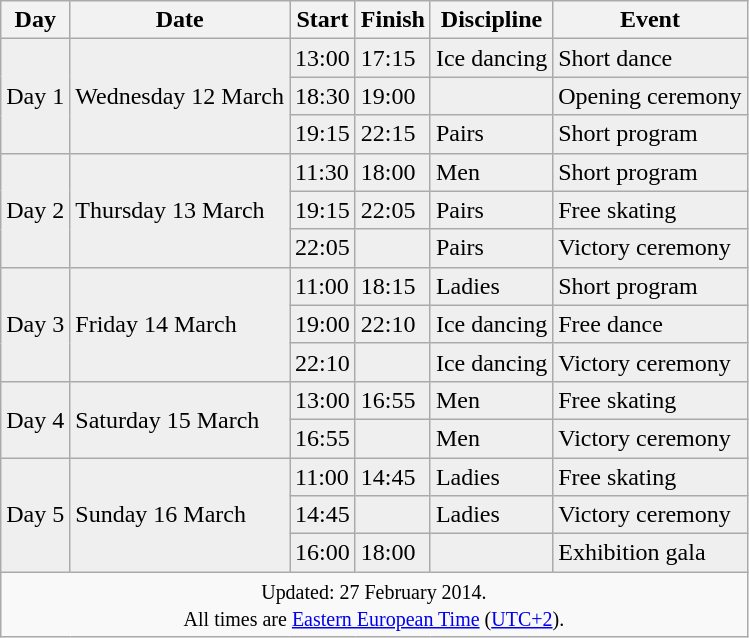<table class="wikitable">
<tr>
<th>Day</th>
<th>Date</th>
<th>Start</th>
<th>Finish</th>
<th>Discipline</th>
<th>Event</th>
</tr>
<tr style="background:#efefef; color:black">
<td rowspan=3>Day 1</td>
<td rowspan=3>Wednesday 12 March</td>
<td>13:00</td>
<td>17:15</td>
<td>Ice dancing</td>
<td>Short dance</td>
</tr>
<tr style="background:#efefef; color:black">
<td>18:30</td>
<td>19:00</td>
<td></td>
<td>Opening ceremony</td>
</tr>
<tr style="background:#efefef; color:black">
<td>19:15</td>
<td>22:15</td>
<td>Pairs</td>
<td>Short program</td>
</tr>
<tr style="background:#efefef; color:black">
<td rowspan=3>Day 2</td>
<td rowspan=3>Thursday 13 March</td>
<td>11:30</td>
<td>18:00</td>
<td>Men</td>
<td>Short program</td>
</tr>
<tr style="background:#efefef; color:black">
<td>19:15</td>
<td>22:05</td>
<td>Pairs</td>
<td>Free skating</td>
</tr>
<tr style="background:#efefef; color:black">
<td>22:05</td>
<td></td>
<td>Pairs</td>
<td>Victory ceremony</td>
</tr>
<tr style="background:#efefef; color:black">
<td rowspan=3>Day 3</td>
<td rowspan=3>Friday 14 March</td>
<td>11:00</td>
<td>18:15</td>
<td>Ladies</td>
<td>Short program</td>
</tr>
<tr style="background:#efefef; color:black">
<td>19:00</td>
<td>22:10</td>
<td>Ice dancing</td>
<td>Free dance</td>
</tr>
<tr style="background:#efefef; color:black">
<td>22:10</td>
<td></td>
<td>Ice dancing</td>
<td>Victory ceremony</td>
</tr>
<tr style="background:#efefef; color:black">
<td rowspan=2>Day 4</td>
<td rowspan=2>Saturday 15 March</td>
<td>13:00</td>
<td>16:55</td>
<td>Men</td>
<td>Free skating</td>
</tr>
<tr style="background:#efefef; color:black">
<td>16:55</td>
<td></td>
<td>Men</td>
<td>Victory ceremony</td>
</tr>
<tr style="background:#efefef; color:black">
<td rowspan=3>Day 5</td>
<td rowspan=3>Sunday 16 March</td>
<td>11:00</td>
<td>14:45</td>
<td>Ladies</td>
<td>Free skating</td>
</tr>
<tr style="background:#efefef; color:black">
<td>14:45</td>
<td></td>
<td>Ladies</td>
<td>Victory ceremony</td>
</tr>
<tr style="background:#efefef; color:black">
<td>16:00</td>
<td>18:00</td>
<td></td>
<td>Exhibition gala</td>
</tr>
<tr>
<td colspan=6 align=center><small> Updated: 27 February 2014. <br> All times are <a href='#'>Eastern European Time</a> (<a href='#'>UTC+2</a>). </small></td>
</tr>
</table>
